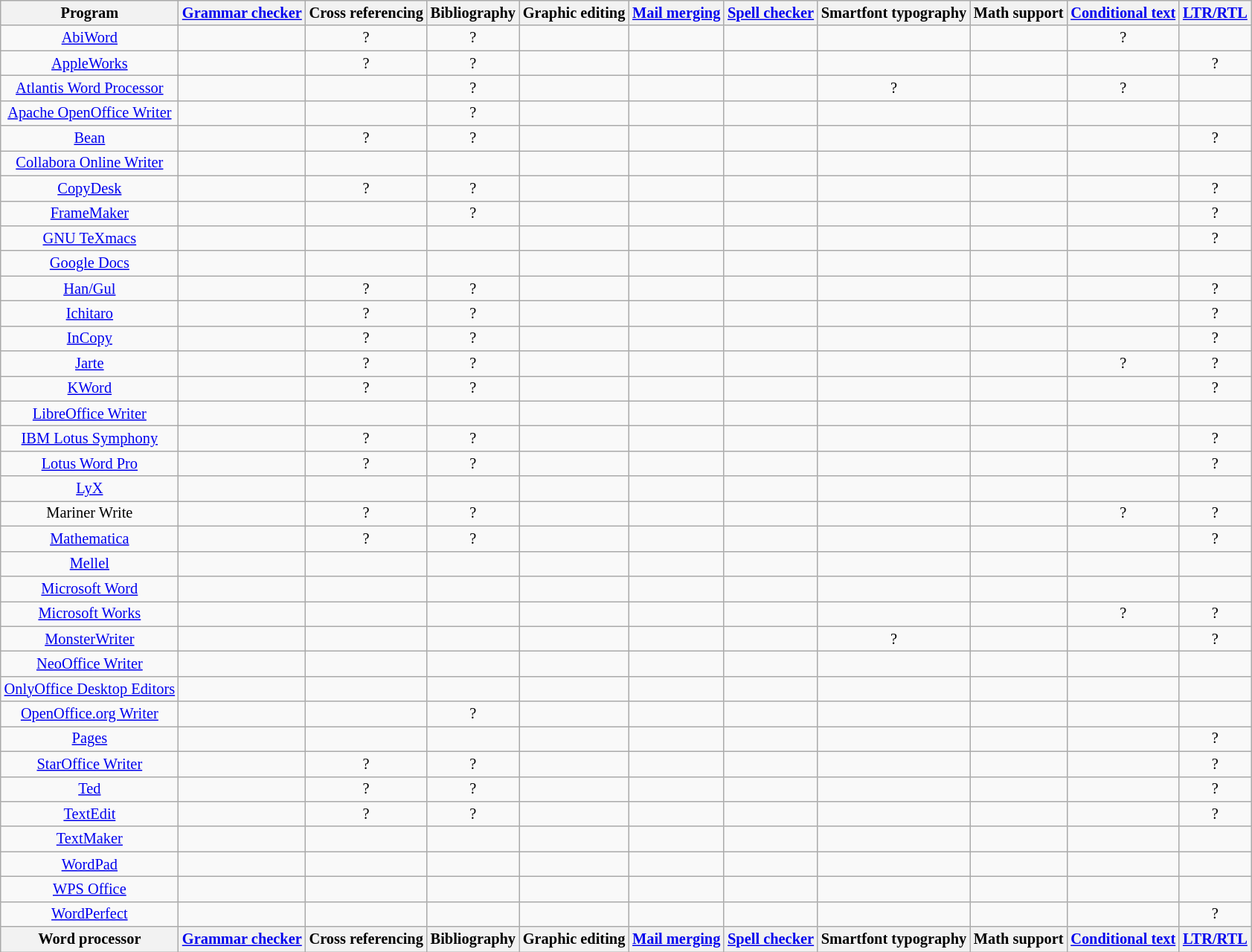<table class="sortable wikitable" style="font-size: 85%; border: gray solid 1px; border-collapse: collapse; text-align: center; width: auto;">
<tr>
<th>Program</th>
<th><a href='#'>Grammar checker</a></th>
<th>Cross referencing</th>
<th>Bibliography</th>
<th>Graphic editing</th>
<th><a href='#'>Mail merging</a></th>
<th><a href='#'>Spell checker</a></th>
<th>Smartfont typography</th>
<th>Math support</th>
<th><a href='#'>Conditional text</a></th>
<th><a href='#'>LTR/RTL</a></th>
</tr>
<tr>
<td><a href='#'>AbiWord</a></td>
<td></td>
<td>?</td>
<td>?</td>
<td></td>
<td></td>
<td></td>
<td></td>
<td></td>
<td>?</td>
<td></td>
</tr>
<tr>
<td><a href='#'>AppleWorks</a></td>
<td></td>
<td>?</td>
<td>?</td>
<td></td>
<td></td>
<td></td>
<td></td>
<td></td>
<td></td>
<td>?</td>
</tr>
<tr>
<td><a href='#'>Atlantis Word Processor</a></td>
<td></td>
<td></td>
<td>?</td>
<td></td>
<td></td>
<td></td>
<td>?</td>
<td></td>
<td>?</td>
<td></td>
</tr>
<tr>
<td><a href='#'>Apache OpenOffice Writer</a></td>
<td></td>
<td></td>
<td>?</td>
<td></td>
<td></td>
<td></td>
<td></td>
<td></td>
<td></td>
<td></td>
</tr>
<tr>
<td><a href='#'>Bean</a></td>
<td></td>
<td>?</td>
<td>?</td>
<td></td>
<td></td>
<td></td>
<td></td>
<td></td>
<td></td>
<td>?</td>
</tr>
<tr>
<td><a href='#'>Collabora Online Writer</a></td>
<td></td>
<td></td>
<td></td>
<td></td>
<td></td>
<td></td>
<td></td>
<td></td>
<td></td>
<td></td>
</tr>
<tr>
<td><a href='#'>CopyDesk</a></td>
<td></td>
<td>?</td>
<td>?</td>
<td></td>
<td></td>
<td></td>
<td></td>
<td></td>
<td></td>
<td>?</td>
</tr>
<tr>
<td><a href='#'>FrameMaker</a></td>
<td></td>
<td></td>
<td>?</td>
<td></td>
<td></td>
<td></td>
<td></td>
<td></td>
<td></td>
<td>?</td>
</tr>
<tr>
<td><a href='#'>GNU TeXmacs</a></td>
<td></td>
<td></td>
<td></td>
<td></td>
<td></td>
<td></td>
<td></td>
<td></td>
<td></td>
<td>?</td>
</tr>
<tr>
<td><a href='#'>Google Docs</a></td>
<td></td>
<td></td>
<td></td>
<td></td>
<td></td>
<td></td>
<td></td>
<td></td>
<td></td>
<td></td>
</tr>
<tr>
<td><a href='#'>Han/Gul</a></td>
<td></td>
<td>?</td>
<td>?</td>
<td></td>
<td></td>
<td></td>
<td></td>
<td></td>
<td></td>
<td>?</td>
</tr>
<tr>
<td><a href='#'>Ichitaro</a></td>
<td></td>
<td>?</td>
<td>?</td>
<td></td>
<td></td>
<td></td>
<td></td>
<td></td>
<td></td>
<td>?</td>
</tr>
<tr>
<td><a href='#'>InCopy</a></td>
<td></td>
<td>?</td>
<td>?</td>
<td></td>
<td></td>
<td></td>
<td></td>
<td></td>
<td></td>
<td>?</td>
</tr>
<tr>
<td><a href='#'>Jarte</a></td>
<td></td>
<td>?</td>
<td>?</td>
<td></td>
<td></td>
<td></td>
<td></td>
<td></td>
<td>?</td>
<td>?</td>
</tr>
<tr>
<td><a href='#'>KWord</a></td>
<td></td>
<td>?</td>
<td>?</td>
<td></td>
<td></td>
<td></td>
<td></td>
<td></td>
<td></td>
<td>?</td>
</tr>
<tr>
<td><a href='#'>LibreOffice Writer</a></td>
<td></td>
<td></td>
<td></td>
<td></td>
<td></td>
<td></td>
<td></td>
<td></td>
<td></td>
<td></td>
</tr>
<tr>
<td><a href='#'>IBM Lotus Symphony</a></td>
<td></td>
<td>?</td>
<td>?</td>
<td></td>
<td></td>
<td></td>
<td></td>
<td></td>
<td></td>
<td>?</td>
</tr>
<tr>
<td><a href='#'>Lotus Word Pro</a></td>
<td></td>
<td>?</td>
<td>?</td>
<td></td>
<td></td>
<td></td>
<td></td>
<td></td>
<td></td>
<td>?</td>
</tr>
<tr>
<td><a href='#'>LyX</a></td>
<td></td>
<td></td>
<td></td>
<td></td>
<td></td>
<td></td>
<td></td>
<td></td>
<td></td>
<td></td>
</tr>
<tr>
<td>Mariner Write</td>
<td></td>
<td>?</td>
<td>?</td>
<td></td>
<td></td>
<td></td>
<td></td>
<td></td>
<td>?</td>
<td>?</td>
</tr>
<tr>
<td><a href='#'>Mathematica</a></td>
<td></td>
<td>?</td>
<td>?</td>
<td></td>
<td></td>
<td></td>
<td></td>
<td></td>
<td></td>
<td>?</td>
</tr>
<tr>
<td><a href='#'>Mellel</a></td>
<td></td>
<td></td>
<td></td>
<td></td>
<td></td>
<td></td>
<td></td>
<td></td>
<td></td>
<td></td>
</tr>
<tr>
<td><a href='#'>Microsoft Word</a></td>
<td></td>
<td></td>
<td></td>
<td></td>
<td></td>
<td></td>
<td></td>
<td></td>
<td></td>
<td></td>
</tr>
<tr>
<td><a href='#'>Microsoft Works</a></td>
<td></td>
<td></td>
<td></td>
<td></td>
<td></td>
<td></td>
<td></td>
<td></td>
<td>?</td>
<td>?</td>
</tr>
<tr>
<td><a href='#'>MonsterWriter</a></td>
<td></td>
<td></td>
<td></td>
<td></td>
<td></td>
<td></td>
<td>?</td>
<td></td>
<td></td>
<td>?</td>
</tr>
<tr>
<td><a href='#'>NeoOffice Writer</a></td>
<td></td>
<td></td>
<td></td>
<td></td>
<td></td>
<td></td>
<td></td>
<td></td>
<td></td>
<td></td>
</tr>
<tr>
<td><a href='#'>OnlyOffice Desktop Editors</a></td>
<td></td>
<td></td>
<td></td>
<td></td>
<td></td>
<td></td>
<td></td>
<td></td>
<td></td>
<td></td>
</tr>
<tr>
<td><a href='#'>OpenOffice.org Writer</a></td>
<td></td>
<td></td>
<td>?</td>
<td></td>
<td></td>
<td></td>
<td></td>
<td></td>
<td></td>
<td></td>
</tr>
<tr>
<td><a href='#'>Pages</a></td>
<td></td>
<td></td>
<td></td>
<td></td>
<td></td>
<td></td>
<td></td>
<td></td>
<td></td>
<td>?</td>
</tr>
<tr>
<td><a href='#'>StarOffice Writer</a></td>
<td></td>
<td>?</td>
<td>?</td>
<td></td>
<td></td>
<td></td>
<td></td>
<td></td>
<td></td>
<td>?</td>
</tr>
<tr>
<td><a href='#'>Ted</a></td>
<td></td>
<td>?</td>
<td>?</td>
<td></td>
<td></td>
<td></td>
<td></td>
<td></td>
<td></td>
<td>?</td>
</tr>
<tr>
<td><a href='#'>TextEdit</a></td>
<td></td>
<td>?</td>
<td>?</td>
<td></td>
<td></td>
<td></td>
<td></td>
<td></td>
<td></td>
<td>?</td>
</tr>
<tr>
<td><a href='#'>TextMaker</a></td>
<td></td>
<td></td>
<td></td>
<td></td>
<td></td>
<td></td>
<td></td>
<td></td>
<td></td>
<td></td>
</tr>
<tr>
<td><a href='#'>WordPad</a></td>
<td></td>
<td></td>
<td></td>
<td></td>
<td></td>
<td></td>
<td></td>
<td></td>
<td></td>
<td></td>
</tr>
<tr>
<td><a href='#'>WPS Office</a></td>
<td></td>
<td></td>
<td></td>
<td></td>
<td></td>
<td></td>
<td></td>
<td></td>
<td></td>
<td></td>
</tr>
<tr>
<td><a href='#'>WordPerfect</a></td>
<td></td>
<td></td>
<td></td>
<td></td>
<td></td>
<td></td>
<td></td>
<td></td>
<td></td>
<td>?</td>
</tr>
<tr class="sortbottom">
<th>Word processor</th>
<th><a href='#'>Grammar checker</a></th>
<th>Cross referencing</th>
<th>Bibliography</th>
<th>Graphic editing</th>
<th><a href='#'>Mail merging</a></th>
<th><a href='#'>Spell checker</a></th>
<th>Smartfont typography</th>
<th>Math support</th>
<th><a href='#'>Conditional text</a></th>
<th><a href='#'>LTR/RTL</a></th>
</tr>
</table>
